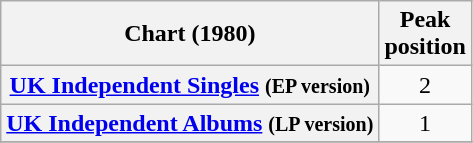<table class="wikitable sortable plainrowheaders" style="text-align:center">
<tr>
<th scope="col">Chart (1980)</th>
<th scope="col">Peak<br>position</th>
</tr>
<tr>
<th scope="row"><a href='#'>UK Independent Singles</a> <small>(EP version)</small></th>
<td>2</td>
</tr>
<tr>
<th scope="row"><a href='#'>UK Independent Albums</a> <small>(LP version)</small></th>
<td>1</td>
</tr>
<tr>
</tr>
</table>
